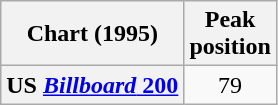<table class="wikitable sortable plainrowheaders" style="text-align:center">
<tr>
<th scope="col">Chart (1995)</th>
<th scope="col">Peak<br> position</th>
</tr>
<tr>
<th scope="row">US <a href='#'><em>Billboard</em> 200</a></th>
<td>79</td>
</tr>
</table>
